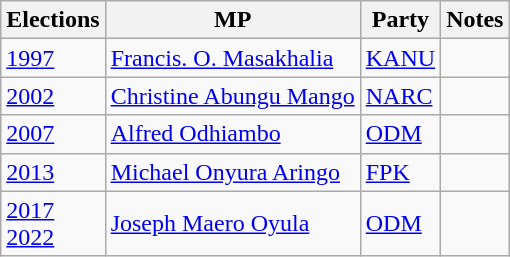<table class="wikitable">
<tr>
<th>Elections</th>
<th>MP </th>
<th>Party</th>
<th>Notes</th>
</tr>
<tr>
<td><a href='#'>1997</a></td>
<td><a href='#'>Francis. O. Masakhalia</a></td>
<td><a href='#'>KANU</a></td>
<td></td>
</tr>
<tr>
<td><a href='#'>2002</a></td>
<td><a href='#'>Christine Abungu Mango</a></td>
<td><a href='#'>NARC</a></td>
<td></td>
</tr>
<tr>
<td><a href='#'>2007</a></td>
<td><a href='#'>Alfred Odhiambo</a></td>
<td><a href='#'>ODM</a></td>
<td></td>
</tr>
<tr>
<td><a href='#'>2013</a></td>
<td><a href='#'>Michael Onyura Aringo</a></td>
<td><a href='#'>FPK</a></td>
<td></td>
</tr>
<tr>
<td><a href='#'>2017</a><br><a href='#'>2022</a></td>
<td><a href='#'>Joseph Maero Oyula</a></td>
<td><a href='#'>ODM</a></td>
<td></td>
</tr>
</table>
